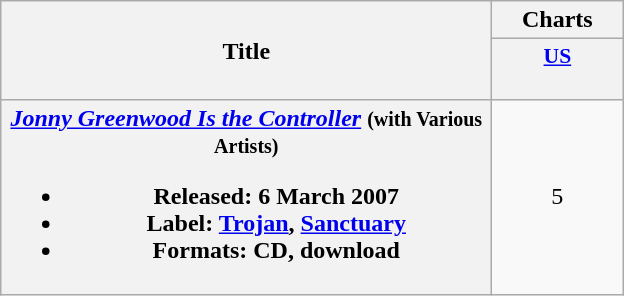<table class="wikitable plainrowheaders" style="text-align:center;">
<tr>
<th rowspan="2" style="width:20em;">Title</th>
<th colspan="1" style="width:5em;">Charts</th>
</tr>
<tr>
<th scope="col" style="width:3em;font-size:90%;"><a href='#'>US<br></a><br></th>
</tr>
<tr>
<th scope="row"><em><a href='#'>Jonny Greenwood Is the Controller</a></em> <small>(with Various Artists)</small><br><ul><li>Released: 6 March 2007</li><li>Label: <a href='#'>Trojan</a>, <a href='#'>Sanctuary</a></li><li>Formats: CD, download</li></ul></th>
<td>5</td>
</tr>
</table>
